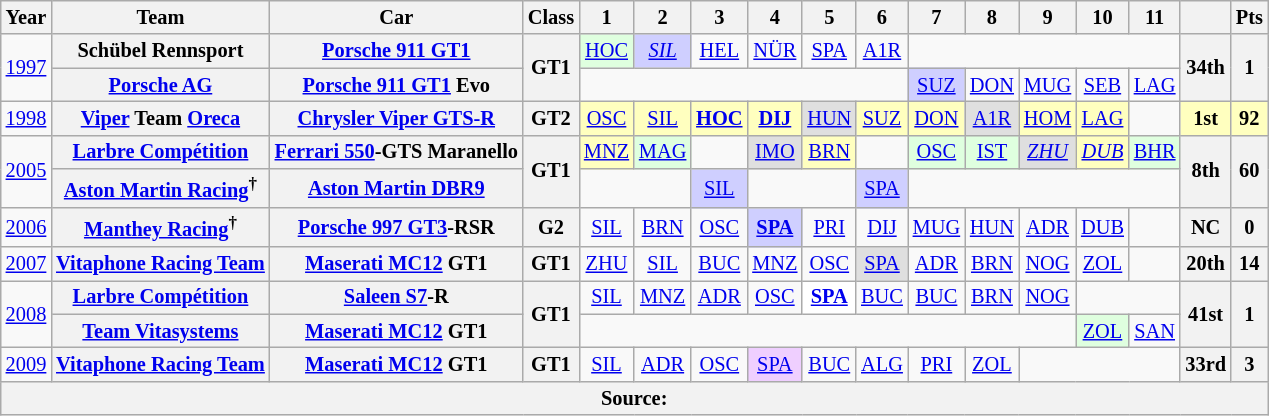<table class="wikitable" style="text-align:center; font-size:85%">
<tr>
<th>Year</th>
<th>Team</th>
<th>Car</th>
<th>Class</th>
<th>1</th>
<th>2</th>
<th>3</th>
<th>4</th>
<th>5</th>
<th>6</th>
<th>7</th>
<th>8</th>
<th>9</th>
<th>10</th>
<th>11</th>
<th></th>
<th>Pts</th>
</tr>
<tr>
<td rowspan=2><a href='#'>1997</a></td>
<th nowrap>Schübel Rennsport</th>
<th nowrap><a href='#'>Porsche 911 GT1</a></th>
<th rowspan=2>GT1</th>
<td style="background:#DFFFDF;"><a href='#'>HOC</a><br></td>
<td style="background:#CFCFFF;"><em><a href='#'>SIL</a></em><br></td>
<td><a href='#'>HEL</a></td>
<td><a href='#'>NÜR</a></td>
<td><a href='#'>SPA</a></td>
<td><a href='#'>A1R</a></td>
<td colspan=5></td>
<th rowspan=2>34th</th>
<th rowspan=2>1</th>
</tr>
<tr>
<th nowrap><a href='#'>Porsche AG</a></th>
<th nowrap><a href='#'>Porsche 911 GT1</a> Evo</th>
<td colspan=6></td>
<td style="background:#CFCFFF;"><a href='#'>SUZ</a><br></td>
<td><a href='#'>DON</a></td>
<td><a href='#'>MUG</a></td>
<td><a href='#'>SEB</a></td>
<td><a href='#'>LAG</a></td>
</tr>
<tr>
<td><a href='#'>1998</a></td>
<th nowrap><a href='#'>Viper</a> Team <a href='#'>Oreca</a></th>
<th nowrap><a href='#'>Chrysler Viper GTS-R</a></th>
<th>GT2</th>
<td style="background:#FFFFBF;"><a href='#'>OSC</a><br></td>
<td style="background:#FFFFBF;"><a href='#'>SIL</a><br></td>
<td style="background:#FFFFBF;"><strong><a href='#'>HOC</a></strong><br></td>
<td style="background:#FFFFBF;"><strong><a href='#'>DIJ</a></strong><br></td>
<td style="background:#DFDFDF;"><a href='#'>HUN</a><br></td>
<td style="background:#FFFFBF;"><a href='#'>SUZ</a><br></td>
<td style="background:#FFFFBF;"><a href='#'>DON</a><br></td>
<td style="background:#DFDFDF;"><a href='#'>A1R</a><br></td>
<td style="background:#FFFFBF;"><a href='#'>HOM</a><br></td>
<td style="background:#FFFFBF;"><a href='#'>LAG</a><br></td>
<td></td>
<th style="background:#FFFFBF;">1st</th>
<th style="background:#FFFFBF;">92</th>
</tr>
<tr>
<td rowspan=2><a href='#'>2005</a></td>
<th nowrap><a href='#'>Larbre Compétition</a></th>
<th nowrap><a href='#'>Ferrari 550</a>-GTS Maranello</th>
<th rowspan=2>GT1</th>
<td style="background:#FFFFBF;"><a href='#'>MNZ</a><br></td>
<td style="background:#DFFFDF;"><a href='#'>MAG</a><br></td>
<td></td>
<td style="background:#DFDFDF;"><a href='#'>IMO</a><br></td>
<td style="background:#FFFFBF;"><a href='#'>BRN</a><br></td>
<td></td>
<td style="background:#DFFFDF;"><a href='#'>OSC</a><br></td>
<td style="background:#DFFFDF;"><a href='#'>IST</a><br></td>
<td style="background:#DFDFDF;"><em><a href='#'>ZHU</a></em><br></td>
<td style="background:#FFFFBF;"><em><a href='#'>DUB</a></em><br></td>
<td style="background:#DFFFDF;"><a href='#'>BHR</a><br></td>
<th rowspan=2>8th</th>
<th rowspan=2>60</th>
</tr>
<tr>
<th nowrap><a href='#'>Aston Martin Racing</a><sup>†</sup></th>
<th nowrap><a href='#'>Aston Martin DBR9</a></th>
<td colspan=2></td>
<td style="background:#CFCFFF;"><a href='#'>SIL</a><br></td>
<td colspan=2></td>
<td style="background:#CFCFFF;"><a href='#'>SPA</a><br></td>
<td colspan=5></td>
</tr>
<tr>
<td><a href='#'>2006</a></td>
<th nowrap><a href='#'>Manthey Racing</a><sup>†</sup></th>
<th nowrap><a href='#'>Porsche 997 GT3</a>-RSR</th>
<th>G2</th>
<td><a href='#'>SIL</a></td>
<td><a href='#'>BRN</a></td>
<td><a href='#'>OSC</a></td>
<td style="background:#CFCFFF;"><strong><a href='#'>SPA</a></strong><br></td>
<td><a href='#'>PRI</a></td>
<td><a href='#'>DIJ</a></td>
<td><a href='#'>MUG</a></td>
<td><a href='#'>HUN</a></td>
<td><a href='#'>ADR</a></td>
<td><a href='#'>DUB</a></td>
<td></td>
<th>NC</th>
<th>0</th>
</tr>
<tr>
<td><a href='#'>2007</a></td>
<th nowrap><a href='#'>Vitaphone Racing Team</a></th>
<th nowrap><a href='#'>Maserati MC12</a> GT1</th>
<th>GT1</th>
<td><a href='#'>ZHU</a></td>
<td><a href='#'>SIL</a></td>
<td><a href='#'>BUC</a></td>
<td><a href='#'>MNZ</a></td>
<td><a href='#'>OSC</a></td>
<td style="background:#DFDFDF;"><a href='#'>SPA</a><br></td>
<td><a href='#'>ADR</a></td>
<td><a href='#'>BRN</a></td>
<td><a href='#'>NOG</a></td>
<td><a href='#'>ZOL</a></td>
<td></td>
<th>20th</th>
<th>14</th>
</tr>
<tr>
<td rowspan=2><a href='#'>2008</a></td>
<th nowrap><a href='#'>Larbre Compétition</a></th>
<th nowrap><a href='#'>Saleen S7</a>-R</th>
<th rowspan=2>GT1</th>
<td><a href='#'>SIL</a></td>
<td><a href='#'>MNZ</a></td>
<td><a href='#'>ADR</a></td>
<td><a href='#'>OSC</a></td>
<td style="background:#FFFFFF;"><strong><a href='#'>SPA</a></strong><br></td>
<td><a href='#'>BUC</a></td>
<td><a href='#'>BUC</a></td>
<td><a href='#'>BRN</a></td>
<td><a href='#'>NOG</a></td>
<td colspan=2></td>
<th rowspan=2>41st</th>
<th rowspan=2>1</th>
</tr>
<tr>
<th nowrap><a href='#'>Team Vitasystems</a></th>
<th nowrap><a href='#'>Maserati MC12</a> GT1</th>
<td colspan=9></td>
<td style="background:#DFFFDF;"><a href='#'>ZOL</a><br></td>
<td><a href='#'>SAN</a></td>
</tr>
<tr>
<td><a href='#'>2009</a></td>
<th nowrap><a href='#'>Vitaphone Racing Team</a></th>
<th nowrap><a href='#'>Maserati MC12</a> GT1</th>
<th>GT1</th>
<td><a href='#'>SIL</a></td>
<td><a href='#'>ADR</a></td>
<td><a href='#'>OSC</a></td>
<td style="background:#EFCFFF;"><a href='#'>SPA</a><br></td>
<td><a href='#'>BUC</a></td>
<td><a href='#'>ALG</a></td>
<td><a href='#'>PRI</a></td>
<td><a href='#'>ZOL</a></td>
<td colspan=3></td>
<th>33rd</th>
<th>3</th>
</tr>
<tr>
<th colspan="17">Source:</th>
</tr>
</table>
